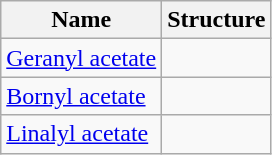<table class="wikitable skin-invert-image">
<tr>
<th>Name</th>
<th>Structure</th>
</tr>
<tr>
<td><a href='#'>Geranyl acetate</a></td>
<td></td>
</tr>
<tr>
<td><a href='#'>Bornyl acetate</a></td>
<td></td>
</tr>
<tr>
<td><a href='#'>Linalyl acetate</a></td>
<td></td>
</tr>
</table>
